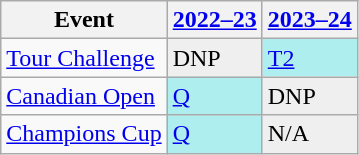<table class="wikitable" border="1">
<tr>
<th>Event</th>
<th><a href='#'>2022–23</a></th>
<th><a href='#'>2023–24</a></th>
</tr>
<tr>
<td><a href='#'>Tour Challenge</a></td>
<td style="background:#EFEFEF;">DNP</td>
<td style="background:#afeeee;"><a href='#'>T2</a></td>
</tr>
<tr>
<td><a href='#'>Canadian Open</a></td>
<td style="background:#afeeee;"><a href='#'>Q</a></td>
<td style="background:#EFEFEF;">DNP</td>
</tr>
<tr>
<td><a href='#'>Champions Cup</a></td>
<td style="background:#afeeee;"><a href='#'>Q</a></td>
<td style="background:#EFEFEF;">N/A</td>
</tr>
</table>
